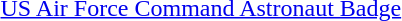<table>
<tr>
<td></td>
<td><a href='#'>US Air Force Command Astronaut Badge</a></td>
</tr>
</table>
